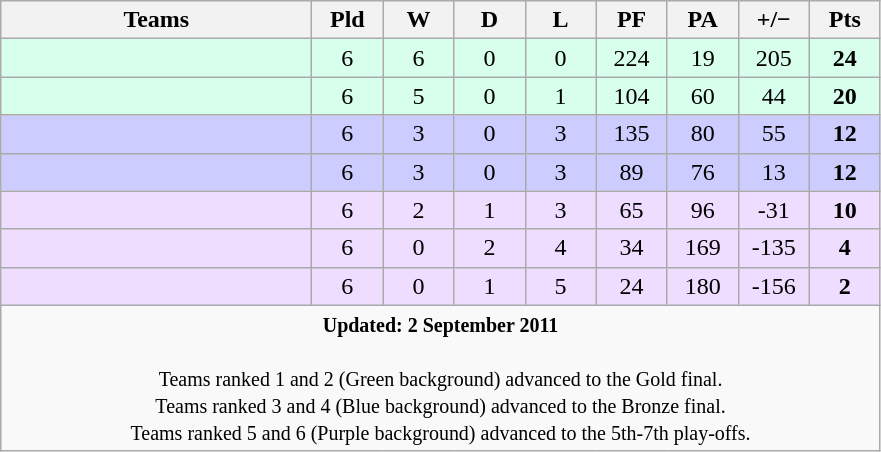<table class="wikitable" style="text-align: center;">
<tr>
<th width="200">Teams</th>
<th width="40">Pld</th>
<th width="40">W</th>
<th width="40">D</th>
<th width="40">L</th>
<th width="40">PF</th>
<th width="40">PA</th>
<th width="40">+/−</th>
<th width="40">Pts</th>
</tr>
<tr bgcolor=#d8ffeb>
<td align=left></td>
<td>6</td>
<td>6</td>
<td>0</td>
<td>0</td>
<td>224</td>
<td>19</td>
<td>205</td>
<td><strong>24</strong></td>
</tr>
<tr bgcolor=#d8ffeb>
<td align=left></td>
<td>6</td>
<td>5</td>
<td>0</td>
<td>1</td>
<td>104</td>
<td>60</td>
<td>44</td>
<td><strong>20</strong></td>
</tr>
<tr bgcolor=#ccccff>
<td align=left></td>
<td>6</td>
<td>3</td>
<td>0</td>
<td>3</td>
<td>135</td>
<td>80</td>
<td>55</td>
<td><strong>12</strong></td>
</tr>
<tr bgcolor=#ccccff>
<td align=left></td>
<td>6</td>
<td>3</td>
<td>0</td>
<td>3</td>
<td>89</td>
<td>76</td>
<td>13</td>
<td><strong>12</strong></td>
</tr>
<tr bgcolor=#eeddff>
<td align=left></td>
<td>6</td>
<td>2</td>
<td>1</td>
<td>3</td>
<td>65</td>
<td>96</td>
<td>-31</td>
<td><strong>10</strong></td>
</tr>
<tr bgcolor=#eeddff>
<td align=left></td>
<td>6</td>
<td>0</td>
<td>2</td>
<td>4</td>
<td>34</td>
<td>169</td>
<td>-135</td>
<td><strong>4</strong></td>
</tr>
<tr bgcolor=#eeddff>
<td align=left></td>
<td>6</td>
<td>0</td>
<td>1</td>
<td>5</td>
<td>24</td>
<td>180</td>
<td>-156</td>
<td><strong>2</strong></td>
</tr>
<tr bgcolor="#f9f9f9" align=center>
<td colspan="15" style="border:0px"><small><strong>Updated: 2 September 2011</strong></small><br><br> <small>Teams ranked 1 and 2 <span>(Green background)</span> advanced to the Gold final.</small><br>
 <small>Teams ranked 3 and 4 <span>(Blue background)</span> advanced to the Bronze final.</small><br>
 <small>Teams ranked 5 and 6 <span>(Purple background)</span> advanced to the 5th-7th play-offs.</small></td>
</tr>
</table>
